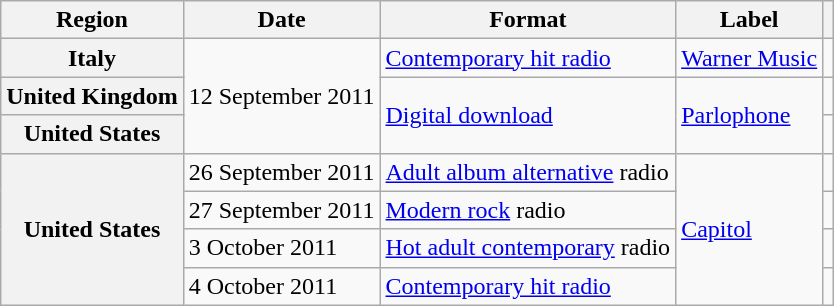<table class="wikitable plainrowheaders">
<tr>
<th scope="col">Region</th>
<th scope="col">Date</th>
<th scope="col">Format</th>
<th scope="col">Label</th>
<th scope="col"></th>
</tr>
<tr>
<th scope="row">Italy</th>
<td rowspan="3">12 September 2011</td>
<td><a href='#'>Contemporary hit radio</a></td>
<td><a href='#'>Warner Music</a></td>
<td></td>
</tr>
<tr>
<th scope="row">United Kingdom</th>
<td rowspan="2"><a href='#'>Digital download</a></td>
<td rowspan="2"><a href='#'>Parlophone</a></td>
<td></td>
</tr>
<tr>
<th scope="row">United States</th>
<td></td>
</tr>
<tr>
<th scope="row" rowspan="4">United States</th>
<td>26 September 2011</td>
<td><a href='#'>Adult album alternative</a> radio</td>
<td rowspan="4"><a href='#'>Capitol</a></td>
<td></td>
</tr>
<tr>
<td>27 September 2011</td>
<td><a href='#'>Modern rock</a> radio</td>
<td></td>
</tr>
<tr>
<td>3 October 2011</td>
<td><a href='#'>Hot adult contemporary</a> radio</td>
<td></td>
</tr>
<tr>
<td>4 October 2011</td>
<td><a href='#'>Contemporary hit radio</a></td>
<td></td>
</tr>
</table>
